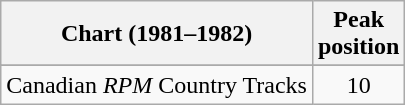<table class="wikitable sortable">
<tr>
<th align="left">Chart (1981–1982)</th>
<th align="center">Peak<br>position</th>
</tr>
<tr>
</tr>
<tr>
<td align="left">Canadian <em>RPM</em> Country Tracks</td>
<td align="center">10</td>
</tr>
</table>
